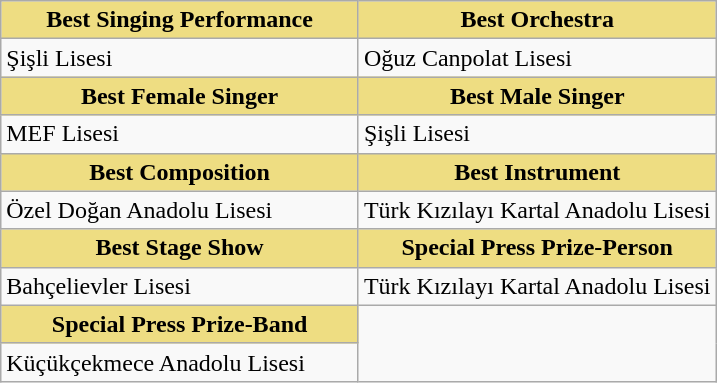<table class=wikitable>
<tr>
<th style="background:#EEDD82; width:50%">Best Singing Performance</th>
<th style="background:#EEDD82; width:50%">Best Orchestra</th>
</tr>
<tr>
<td valign="top">Şişli Lisesi</td>
<td valign="top">Oğuz Canpolat Lisesi</td>
</tr>
<tr>
<th style="background:#EEDD82; width:50%">Best Female Singer</th>
<th style="background:#EEDD82; width:50%">Best Male Singer</th>
</tr>
<tr>
<td valign="top">MEF Lisesi</td>
<td valign="top">Şişli Lisesi</td>
</tr>
<tr>
<th style="background:#EEDD82; width:50%">Best Composition</th>
<th style="background:#EEDD82; width:50%">Best Instrument</th>
</tr>
<tr>
<td valign="top">Özel Doğan Anadolu Lisesi</td>
<td valign="top">Türk Kızılayı Kartal Anadolu Lisesi</td>
</tr>
<tr>
<th style="background:#EEDD82; width:50%">Best Stage Show</th>
<th style="background:#EEDD82; width:50%">Special Press Prize-Person</th>
</tr>
<tr>
<td valign="top">Bahçelievler Lisesi</td>
<td valign="top">Türk Kızılayı Kartal Anadolu Lisesi</td>
</tr>
<tr>
<th style="background:#EEDD82; width:50%">Special Press Prize-Band</th>
</tr>
<tr>
<td valign="top">Küçükçekmece Anadolu Lisesi</td>
</tr>
</table>
